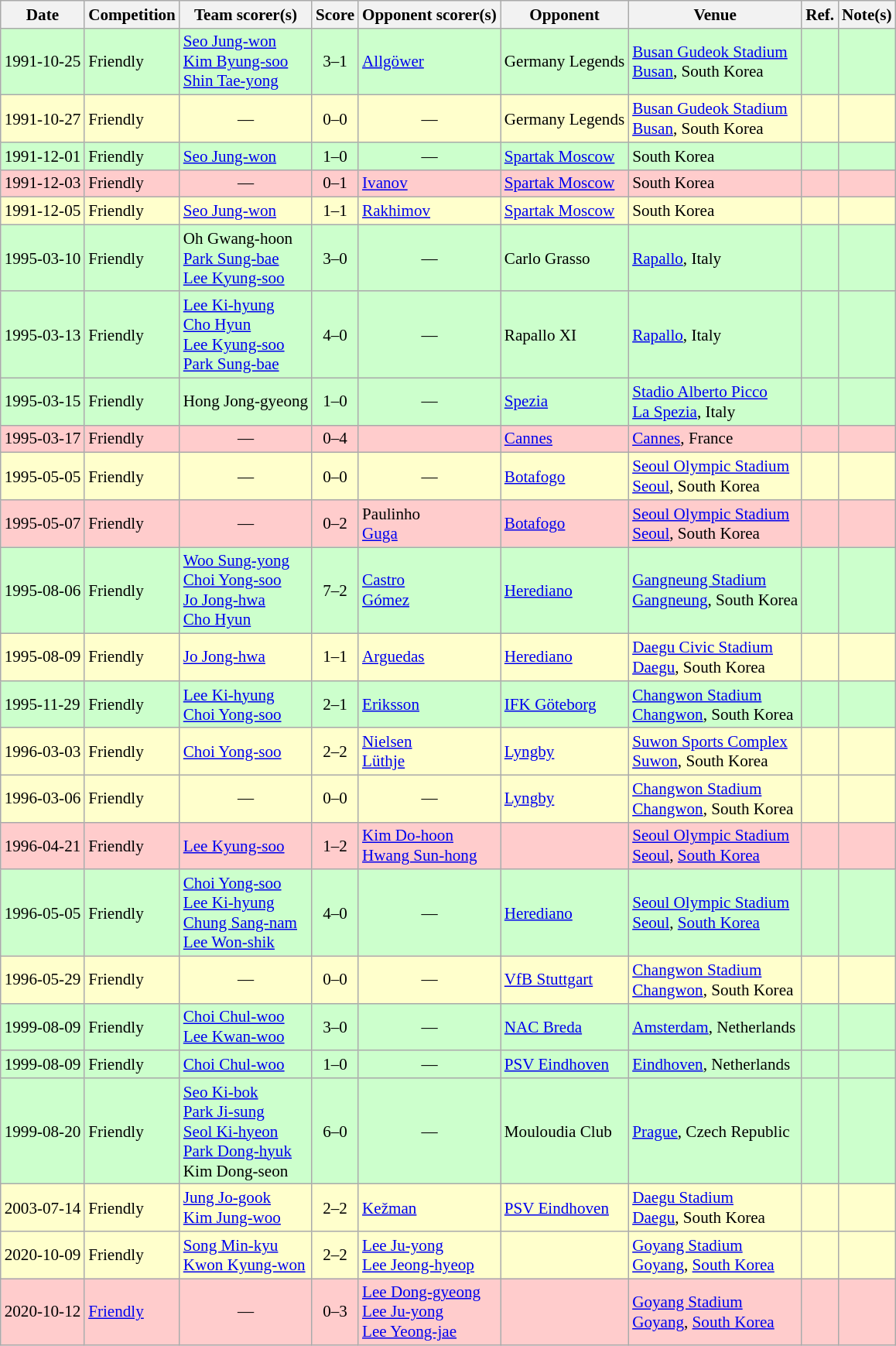<table class="wikitable" style="font-size:88%;">
<tr>
<th>Date</th>
<th>Competition</th>
<th>Team scorer(s)</th>
<th>Score</th>
<th>Opponent scorer(s)</th>
<th>Opponent</th>
<th>Venue</th>
<th>Ref.</th>
<th>Note(s)</th>
</tr>
<tr bgcolor="#ccffcc">
<td>1991-10-25</td>
<td>Friendly</td>
<td><a href='#'>Seo Jung-won</a> <br><a href='#'>Kim Byung-soo</a> <br><a href='#'>Shin Tae-yong</a> </td>
<td align="center">3–1</td>
<td><a href='#'>Allgöwer</a> </td>
<td> Germany Legends</td>
<td><a href='#'>Busan Gudeok Stadium</a><br><a href='#'>Busan</a>, South Korea</td>
<td></td>
<td></td>
</tr>
<tr bgcolor="#ffffcc">
<td>1991-10-27</td>
<td>Friendly</td>
<td align="center">—</td>
<td align="center">0–0</td>
<td align="center">—</td>
<td> Germany Legends</td>
<td><a href='#'>Busan Gudeok Stadium</a><br><a href='#'>Busan</a>, South Korea</td>
<td></td>
<td></td>
</tr>
<tr bgcolor="#ccffcc">
<td>1991-12-01</td>
<td>Friendly</td>
<td><a href='#'>Seo Jung-won</a> </td>
<td align="center">1–0</td>
<td align="center">—</td>
<td> <a href='#'>Spartak Moscow</a></td>
<td>South Korea</td>
<td></td>
<td></td>
</tr>
<tr bgcolor="#ffcccc">
<td>1991-12-03</td>
<td>Friendly</td>
<td align="center">—</td>
<td align="center">0–1</td>
<td><a href='#'>Ivanov</a> </td>
<td> <a href='#'>Spartak Moscow</a></td>
<td>South Korea</td>
<td></td>
<td></td>
</tr>
<tr bgcolor="#ffffcc">
<td>1991-12-05</td>
<td>Friendly</td>
<td><a href='#'>Seo Jung-won</a> </td>
<td align="center">1–1</td>
<td><a href='#'>Rakhimov</a> </td>
<td> <a href='#'>Spartak Moscow</a></td>
<td>South Korea</td>
<td></td>
<td></td>
</tr>
<tr bgcolor="#ccffcc">
<td>1995-03-10</td>
<td>Friendly</td>
<td>Oh Gwang-hoon <br><a href='#'>Park Sung-bae</a> <br><a href='#'>Lee Kyung-soo</a> </td>
<td align="center">3–0</td>
<td align="center">—</td>
<td> Carlo Grasso</td>
<td><a href='#'>Rapallo</a>, Italy</td>
<td></td>
<td></td>
</tr>
<tr bgcolor="#ccffcc">
<td>1995-03-13</td>
<td>Friendly</td>
<td><a href='#'>Lee Ki-hyung</a> <br><a href='#'>Cho Hyun</a> <br><a href='#'>Lee Kyung-soo</a> <br><a href='#'>Park Sung-bae</a> </td>
<td align="center">4–0</td>
<td align="center">—</td>
<td> Rapallo XI</td>
<td><a href='#'>Rapallo</a>, Italy</td>
<td></td>
<td></td>
</tr>
<tr bgcolor="#ccffcc">
<td>1995-03-15</td>
<td>Friendly</td>
<td>Hong Jong-gyeong </td>
<td align="center">1–0</td>
<td align="center">—</td>
<td> <a href='#'>Spezia</a></td>
<td><a href='#'>Stadio Alberto Picco</a><br><a href='#'>La Spezia</a>, Italy</td>
<td></td>
<td></td>
</tr>
<tr bgcolor="#ffcccc">
<td>1995-03-17</td>
<td>Friendly</td>
<td align="center">—</td>
<td align="center">0–4</td>
<td></td>
<td> <a href='#'>Cannes</a></td>
<td><a href='#'>Cannes</a>, France</td>
<td></td>
<td></td>
</tr>
<tr bgcolor="#ffffcc">
<td>1995-05-05</td>
<td>Friendly</td>
<td align="center">—</td>
<td align="center">0–0</td>
<td align="center">—</td>
<td> <a href='#'>Botafogo</a></td>
<td><a href='#'>Seoul Olympic Stadium</a><br><a href='#'>Seoul</a>, South Korea</td>
<td></td>
<td></td>
</tr>
<tr bgcolor="#ffcccc">
<td>1995-05-07</td>
<td>Friendly</td>
<td align="center">—</td>
<td align="center">0–2</td>
<td>Paulinho <br><a href='#'>Guga</a> </td>
<td> <a href='#'>Botafogo</a></td>
<td><a href='#'>Seoul Olympic Stadium</a><br><a href='#'>Seoul</a>, South Korea</td>
<td></td>
<td></td>
</tr>
<tr bgcolor="#ccffcc">
<td>1995-08-06</td>
<td>Friendly</td>
<td><a href='#'>Woo Sung-yong</a> <br><a href='#'>Choi Yong-soo</a> <br><a href='#'>Jo Jong-hwa</a> <br><a href='#'>Cho Hyun</a> </td>
<td align="center">7–2</td>
<td><a href='#'>Castro</a> <br><a href='#'>Gómez</a> </td>
<td> <a href='#'>Herediano</a></td>
<td><a href='#'>Gangneung Stadium</a><br><a href='#'>Gangneung</a>, South Korea</td>
<td></td>
<td></td>
</tr>
<tr bgcolor="#ffffcc">
<td>1995-08-09</td>
<td>Friendly</td>
<td><a href='#'>Jo Jong-hwa</a> </td>
<td align="center">1–1</td>
<td><a href='#'>Arguedas</a> </td>
<td> <a href='#'>Herediano</a></td>
<td><a href='#'>Daegu Civic Stadium</a><br><a href='#'>Daegu</a>, South Korea</td>
<td></td>
<td></td>
</tr>
<tr bgcolor="#ccffcc">
<td>1995-11-29</td>
<td>Friendly</td>
<td><a href='#'>Lee Ki-hyung</a> <br><a href='#'>Choi Yong-soo</a> </td>
<td align="center">2–1</td>
<td><a href='#'>Eriksson</a> </td>
<td> <a href='#'>IFK Göteborg</a></td>
<td><a href='#'>Changwon Stadium</a><br><a href='#'>Changwon</a>, South Korea</td>
<td></td>
<td></td>
</tr>
<tr bgcolor="#ffffcc">
<td>1996-03-03</td>
<td>Friendly</td>
<td><a href='#'>Choi Yong-soo</a> </td>
<td align="center">2–2</td>
<td><a href='#'>Nielsen</a> <br><a href='#'>Lüthje</a> </td>
<td> <a href='#'>Lyngby</a></td>
<td><a href='#'>Suwon Sports Complex</a><br><a href='#'>Suwon</a>, South Korea</td>
<td></td>
<td></td>
</tr>
<tr bgcolor="#ffffcc">
<td>1996-03-06</td>
<td>Friendly</td>
<td align="center">—</td>
<td align="center">0–0</td>
<td align="center">—</td>
<td> <a href='#'>Lyngby</a></td>
<td><a href='#'>Changwon Stadium</a><br><a href='#'>Changwon</a>, South Korea</td>
<td></td>
<td></td>
</tr>
<tr bgcolor="#ffcccc">
<td>1996-04-21</td>
<td>Friendly</td>
<td><a href='#'>Lee Kyung-soo</a> </td>
<td align="center">1–2</td>
<td><a href='#'>Kim Do-hoon</a> <br><a href='#'>Hwang Sun-hong</a> </td>
<td></td>
<td><a href='#'>Seoul Olympic Stadium</a><br><a href='#'>Seoul</a>, <a href='#'>South Korea</a></td>
<td></td>
<td></td>
</tr>
<tr bgcolor="#ccffcc">
<td>1996-05-05</td>
<td>Friendly</td>
<td><a href='#'>Choi Yong-soo</a> <br><a href='#'>Lee Ki-hyung</a> <br><a href='#'>Chung Sang-nam</a> <br><a href='#'>Lee Won-shik</a> </td>
<td align="center">4–0</td>
<td align="center">—</td>
<td> <a href='#'>Herediano</a></td>
<td><a href='#'>Seoul Olympic Stadium</a><br><a href='#'>Seoul</a>, <a href='#'>South Korea</a></td>
<td></td>
<td></td>
</tr>
<tr bgcolor="#ffffcc">
<td>1996-05-29</td>
<td>Friendly</td>
<td align="center">—</td>
<td align="center">0–0</td>
<td align="center">—</td>
<td> <a href='#'>VfB Stuttgart</a></td>
<td><a href='#'>Changwon Stadium</a><br><a href='#'>Changwon</a>, South Korea</td>
<td></td>
<td></td>
</tr>
<tr bgcolor="#ccffcc">
<td>1999-08-09</td>
<td>Friendly</td>
<td><a href='#'>Choi Chul-woo</a> <br><a href='#'>Lee Kwan-woo</a> </td>
<td align="center">3–0</td>
<td align="center">—</td>
<td> <a href='#'>NAC Breda</a></td>
<td><a href='#'>Amsterdam</a>, Netherlands</td>
<td></td>
<td></td>
</tr>
<tr bgcolor="#ccffcc">
<td>1999-08-09</td>
<td>Friendly</td>
<td><a href='#'>Choi Chul-woo</a> </td>
<td align="center">1–0</td>
<td align="center">—</td>
<td> <a href='#'>PSV Eindhoven</a></td>
<td><a href='#'>Eindhoven</a>, Netherlands</td>
<td></td>
<td></td>
</tr>
<tr bgcolor="#ccffcc">
<td>1999-08-20</td>
<td>Friendly</td>
<td><a href='#'>Seo Ki-bok</a> <br><a href='#'>Park Ji-sung</a> <br><a href='#'>Seol Ki-hyeon</a> <br><a href='#'>Park Dong-hyuk</a> <br>Kim Dong-seon </td>
<td align="center">6–0</td>
<td align="center">—</td>
<td> Mouloudia Club</td>
<td><a href='#'>Prague</a>, Czech Republic</td>
<td></td>
<td></td>
</tr>
<tr bgcolor="#ffffcc">
<td>2003-07-14</td>
<td>Friendly</td>
<td><a href='#'>Jung Jo-gook</a> <br><a href='#'>Kim Jung-woo</a> </td>
<td align="center">2–2</td>
<td><a href='#'>Kežman</a> </td>
<td> <a href='#'>PSV Eindhoven</a></td>
<td><a href='#'>Daegu Stadium</a><br><a href='#'>Daegu</a>, South Korea</td>
<td></td>
<td></td>
</tr>
<tr bgcolor="#ffffcc">
<td>2020-10-09</td>
<td>Friendly</td>
<td><a href='#'>Song Min-kyu</a> <br><a href='#'>Kwon Kyung-won</a> </td>
<td align="center">2–2</td>
<td><a href='#'>Lee Ju-yong</a> <br><a href='#'>Lee Jeong-hyeop</a> </td>
<td></td>
<td><a href='#'>Goyang Stadium</a><br><a href='#'>Goyang</a>, <a href='#'>South Korea</a></td>
<td></td>
<td></td>
</tr>
<tr bgcolor="#ffcccc">
<td>2020-10-12</td>
<td><a href='#'>Friendly</a></td>
<td align="center">—</td>
<td align="center">0–3</td>
<td><a href='#'>Lee Dong-gyeong</a> <br><a href='#'>Lee Ju-yong</a> <br><a href='#'>Lee Yeong-jae</a> </td>
<td></td>
<td><a href='#'>Goyang Stadium</a><br><a href='#'>Goyang</a>, <a href='#'>South Korea</a></td>
<td></td>
<td></td>
</tr>
</table>
